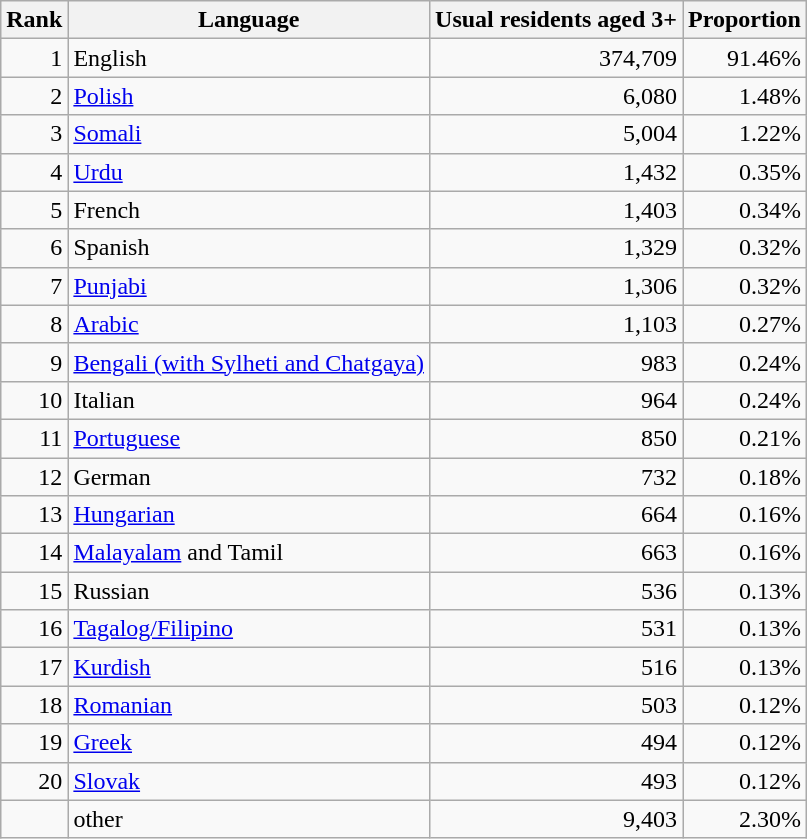<table class="wikitable sortable" style="text-align:right">
<tr>
<th>Rank</th>
<th>Language</th>
<th>Usual residents aged 3+</th>
<th>Proportion</th>
</tr>
<tr>
<td>1</td>
<td style="text-align:left">English</td>
<td>374,709</td>
<td>91.46%</td>
</tr>
<tr>
<td>2</td>
<td style="text-align:left"><a href='#'>Polish</a></td>
<td>6,080</td>
<td>1.48%</td>
</tr>
<tr>
<td>3</td>
<td style="text-align:left"><a href='#'>Somali</a></td>
<td>5,004</td>
<td>1.22%</td>
</tr>
<tr>
<td>4</td>
<td style="text-align:left"><a href='#'>Urdu</a></td>
<td>1,432</td>
<td>0.35%</td>
</tr>
<tr>
<td>5</td>
<td style="text-align:left">French</td>
<td>1,403</td>
<td>0.34%</td>
</tr>
<tr>
<td>6</td>
<td style="text-align:left">Spanish</td>
<td>1,329</td>
<td>0.32%</td>
</tr>
<tr>
<td>7</td>
<td style="text-align:left"><a href='#'>Punjabi</a></td>
<td>1,306</td>
<td>0.32%</td>
</tr>
<tr>
<td>8</td>
<td style="text-align:left"><a href='#'>Arabic</a></td>
<td>1,103</td>
<td>0.27%</td>
</tr>
<tr>
<td>9</td>
<td style="text-align:left"><a href='#'>Bengali (with Sylheti and Chatgaya)</a></td>
<td>983</td>
<td>0.24%</td>
</tr>
<tr>
<td>10</td>
<td style="text-align:left">Italian</td>
<td>964</td>
<td>0.24%</td>
</tr>
<tr>
<td>11</td>
<td style="text-align:left"><a href='#'>Portuguese</a></td>
<td>850</td>
<td>0.21%</td>
</tr>
<tr>
<td>12</td>
<td style="text-align:left">German</td>
<td>732</td>
<td>0.18%</td>
</tr>
<tr>
<td>13</td>
<td style="text-align:left"><a href='#'>Hungarian</a></td>
<td>664</td>
<td>0.16%</td>
</tr>
<tr>
<td>14</td>
<td style="text-align:left"><a href='#'>Malayalam</a> and Tamil</td>
<td>663</td>
<td>0.16%</td>
</tr>
<tr>
<td>15</td>
<td style="text-align:left">Russian</td>
<td>536</td>
<td>0.13%</td>
</tr>
<tr>
<td>16</td>
<td style="text-align:left"><a href='#'>Tagalog/Filipino</a></td>
<td>531</td>
<td>0.13%</td>
</tr>
<tr>
<td>17</td>
<td style="text-align:left"><a href='#'>Kurdish</a></td>
<td>516</td>
<td>0.13%</td>
</tr>
<tr>
<td>18</td>
<td style="text-align:left"><a href='#'>Romanian</a></td>
<td>503</td>
<td>0.12%</td>
</tr>
<tr>
<td>19</td>
<td style="text-align:left"><a href='#'>Greek</a></td>
<td>494</td>
<td>0.12%</td>
</tr>
<tr>
<td>20</td>
<td style="text-align:left"><a href='#'>Slovak</a></td>
<td>493</td>
<td>0.12%</td>
</tr>
<tr>
<td></td>
<td style="text-align:left">other</td>
<td>9,403</td>
<td>2.30%</td>
</tr>
</table>
